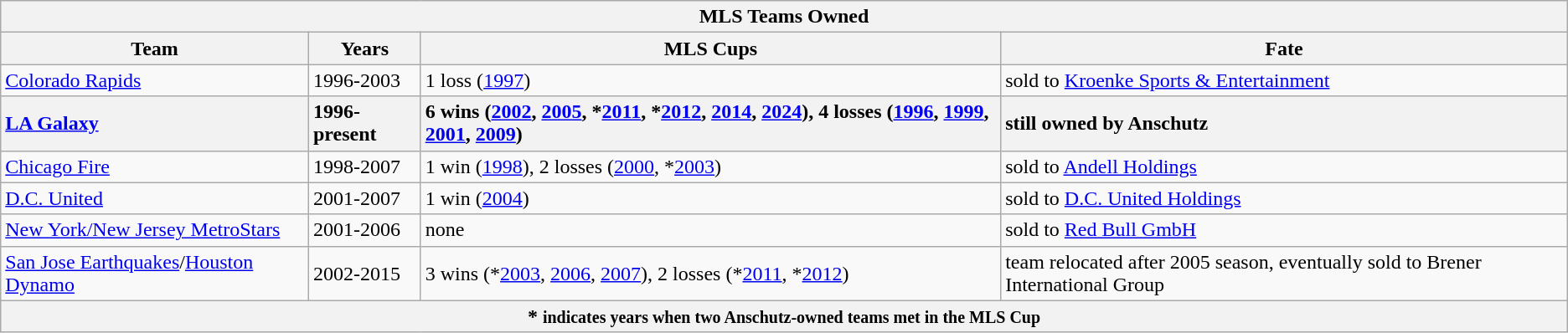<table class="wikitable unsortable" style="text-align:left">
<tr>
<th colspan="4">MLS Teams Owned</th>
</tr>
<tr>
<th>Team</th>
<th>Years</th>
<th>MLS Cups</th>
<th>Fate</th>
</tr>
<tr>
<td><a href='#'>Colorado Rapids</a></td>
<td>1996-2003</td>
<td>1 loss (<a href='#'>1997</a>)</td>
<td>sold to <a href='#'>Kroenke Sports & Entertainment</a></td>
</tr>
<tr>
<th style="text-align:left"><a href='#'>LA Galaxy</a></th>
<th style="text-align:left">1996-present</th>
<th style="text-align:left">6 wins (<a href='#'>2002</a>, <a href='#'>2005</a>, *<a href='#'>2011</a>, *<a href='#'>2012</a>, <a href='#'>2014</a>, <a href='#'>2024</a>), 4 losses (<a href='#'>1996</a>, <a href='#'>1999</a>, <a href='#'>2001</a>, <a href='#'>2009</a>)</th>
<th style="text-align:left">still owned by Anschutz</th>
</tr>
<tr>
<td><a href='#'>Chicago Fire</a></td>
<td>1998-2007</td>
<td>1 win (<a href='#'>1998</a>), 2 losses (<a href='#'>2000</a>, *<a href='#'>2003</a>)</td>
<td>sold to <a href='#'>Andell Holdings</a></td>
</tr>
<tr>
<td><a href='#'>D.C. United</a></td>
<td>2001-2007</td>
<td>1 win (<a href='#'>2004</a>)</td>
<td>sold to <a href='#'>D.C. United Holdings</a></td>
</tr>
<tr>
<td><a href='#'>New York/New Jersey MetroStars</a></td>
<td>2001-2006</td>
<td>none</td>
<td>sold to <a href='#'>Red Bull GmbH</a></td>
</tr>
<tr>
<td><a href='#'>San Jose Earthquakes</a>/<a href='#'>Houston Dynamo</a></td>
<td>2002-2015</td>
<td>3 wins (*<a href='#'>2003</a>, <a href='#'>2006</a>, <a href='#'>2007</a>), 2 losses (*<a href='#'>2011</a>, *<a href='#'>2012</a>)</td>
<td>team relocated after 2005 season, eventually sold to Brener International Group</td>
</tr>
<tr>
<th colspan="4">* <small>indicates years when two Anschutz-owned teams met in the MLS Cup</small></th>
</tr>
</table>
